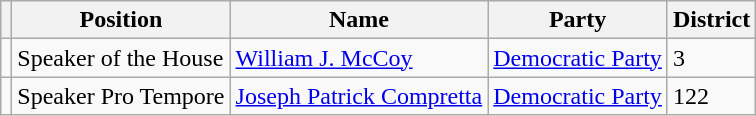<table class="wikitable">
<tr>
<th></th>
<th>Position</th>
<th>Name</th>
<th>Party</th>
<th>District</th>
</tr>
<tr>
<td></td>
<td>Speaker of the House</td>
<td><a href='#'>William J. McCoy</a></td>
<td><a href='#'>Democratic Party</a></td>
<td>3</td>
</tr>
<tr>
<td></td>
<td>Speaker Pro Tempore</td>
<td><a href='#'>Joseph Patrick Compretta</a></td>
<td><a href='#'>Democratic Party</a></td>
<td>122</td>
</tr>
</table>
